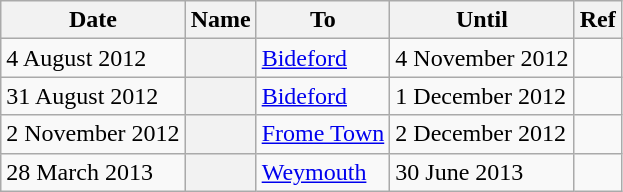<table class="wikitable sortable plainrowheaders">
<tr>
<th scope=col>Date</th>
<th scope=col>Name</th>
<th scope=col>To</th>
<th scope=col>Until</th>
<th scope=col class=unsortable>Ref</th>
</tr>
<tr>
<td>4 August 2012</td>
<th scope=row></th>
<td><a href='#'>Bideford</a></td>
<td>4 November 2012</td>
<td align=center></td>
</tr>
<tr>
<td>31 August 2012</td>
<th scope=row></th>
<td><a href='#'>Bideford</a></td>
<td>1 December 2012</td>
<td align=center></td>
</tr>
<tr>
<td>2 November 2012</td>
<th scope=row></th>
<td><a href='#'>Frome Town</a></td>
<td>2 December 2012</td>
<td align=center></td>
</tr>
<tr>
<td>28 March 2013</td>
<th scope=row></th>
<td><a href='#'>Weymouth</a></td>
<td>30 June 2013</td>
<td align=center></td>
</tr>
</table>
